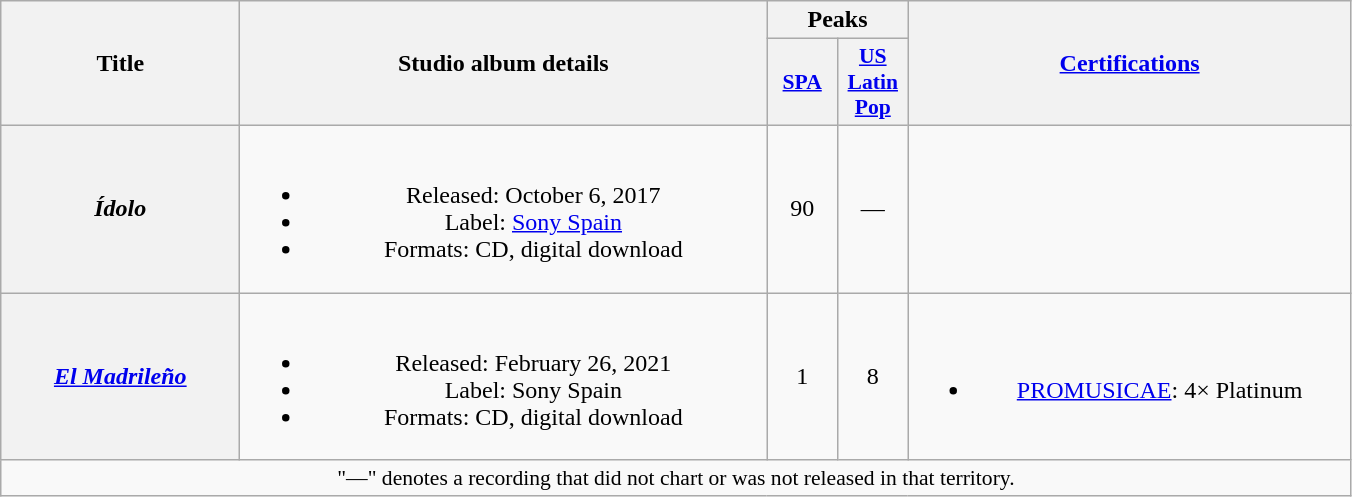<table class="wikitable plainrowheaders" style="text-align:center;">
<tr>
<th scope="col" rowspan="2" style="width:9.5em;">Title</th>
<th scope="col" rowspan="2" style="width:21.5em;">Studio album details</th>
<th scope="col" colspan="2">Peaks</th>
<th scope="col" rowspan="2" style="width:18em;"><a href='#'>Certifications</a></th>
</tr>
<tr>
<th scope="col" style="width:2.8em;font-size:90%;"><a href='#'>SPA</a><br></th>
<th scope="col" style="width:2.8em;font-size:90%;"><a href='#'>US<br>Latin<br>Pop</a><br></th>
</tr>
<tr>
<th scope="row"><em>Ídolo</em></th>
<td><br><ul><li>Released: October 6, 2017</li><li>Label: <a href='#'>Sony Spain</a></li><li>Formats: CD, digital download</li></ul></td>
<td>90</td>
<td>—</td>
<td></td>
</tr>
<tr>
<th scope="row"><em><a href='#'>El Madrileño</a></em></th>
<td><br><ul><li>Released: February 26, 2021</li><li>Label: Sony Spain</li><li>Formats: CD, digital download</li></ul></td>
<td>1</td>
<td>8</td>
<td><br><ul><li><a href='#'>PROMUSICAE</a>: 4× Platinum</li></ul></td>
</tr>
<tr>
<td colspan="14" style="font-size:90%">"—" denotes a recording that did not chart or was not released in that territory.</td>
</tr>
</table>
